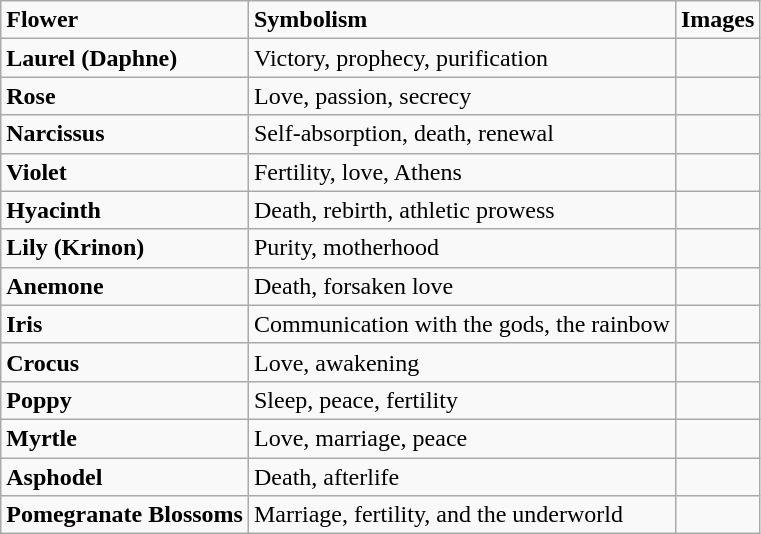<table class="wikitable">
<tr>
<td><strong>Flower</strong></td>
<td><strong>Symbolism</strong></td>
<td><strong>Images</strong></td>
</tr>
<tr>
<td><strong>Laurel (Daphne)</strong></td>
<td>Victory, prophecy, purification</td>
<td></td>
</tr>
<tr>
<td><strong>Rose</strong></td>
<td>Love, passion, secrecy</td>
<td></td>
</tr>
<tr>
<td><strong>Narcissus</strong></td>
<td>Self-absorption, death, renewal</td>
<td></td>
</tr>
<tr>
<td><strong>Violet</strong></td>
<td>Fertility, love, Athens</td>
<td></td>
</tr>
<tr>
<td><strong>Hyacinth</strong></td>
<td>Death, rebirth, athletic prowess</td>
<td></td>
</tr>
<tr>
<td><strong>Lily (Krinon)</strong></td>
<td>Purity, motherhood</td>
<td></td>
</tr>
<tr>
<td><strong>Anemone</strong></td>
<td>Death, forsaken love</td>
<td></td>
</tr>
<tr>
<td><strong>Iris</strong></td>
<td>Communication with the gods, the rainbow</td>
<td></td>
</tr>
<tr>
<td><strong>Crocus</strong></td>
<td>Love, awakening</td>
<td></td>
</tr>
<tr>
<td><strong>Poppy</strong></td>
<td>Sleep, peace, fertility</td>
<td></td>
</tr>
<tr>
<td><strong>Myrtle</strong></td>
<td>Love, marriage, peace</td>
<td></td>
</tr>
<tr>
<td><strong>Asphodel</strong></td>
<td>Death, afterlife</td>
<td></td>
</tr>
<tr>
<td><strong>Pomegranate Blossoms</strong></td>
<td>Marriage, fertility, and the underworld</td>
<td></td>
</tr>
</table>
